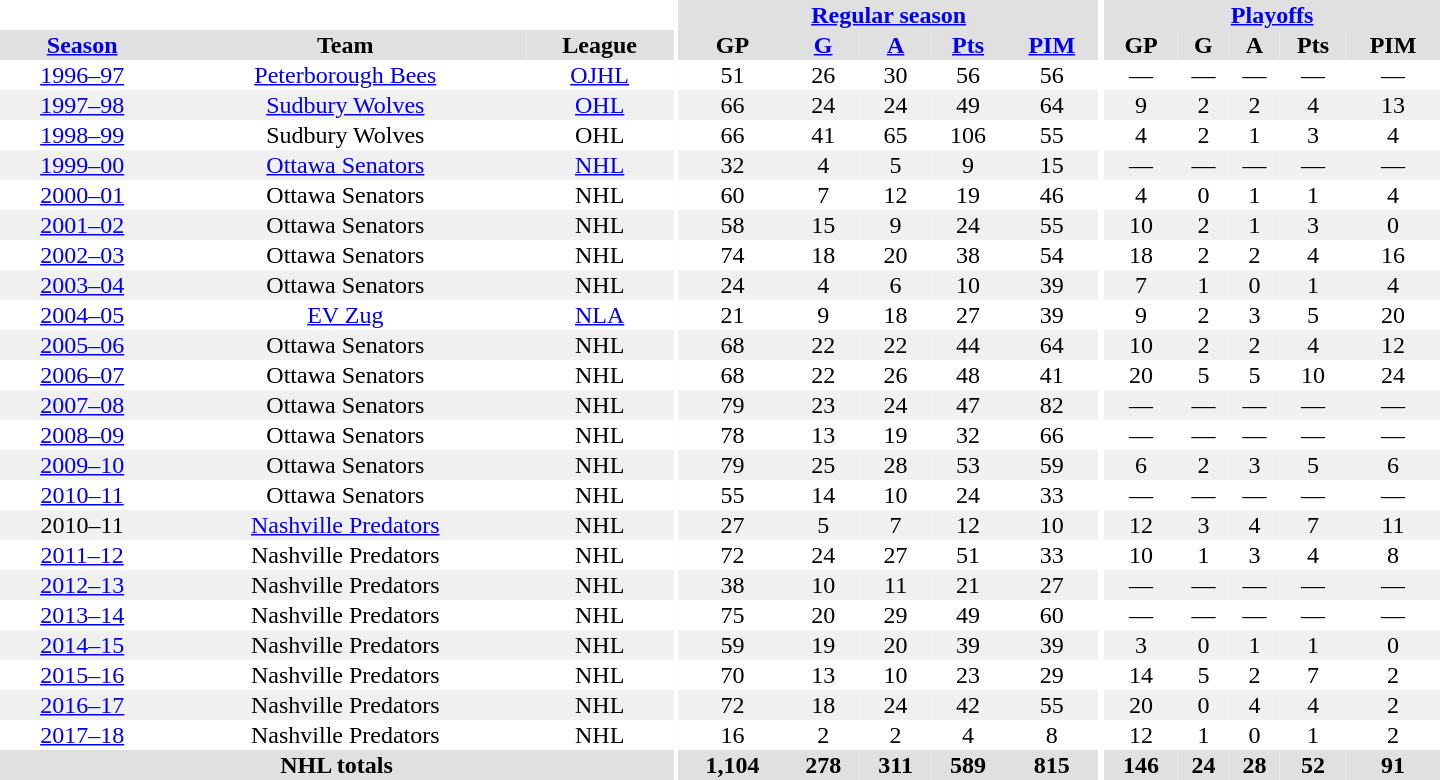<table border="0" cellpadding="1" cellspacing="0" style="text-align:center; width:60em">
<tr bgcolor="#e0e0e0">
<th colspan="3" bgcolor="#ffffff"></th>
<th rowspan="99" bgcolor="#ffffff"></th>
<th colspan="5"><a href='#'>Regular season</a></th>
<th rowspan="99" bgcolor="#ffffff"></th>
<th colspan="5"><a href='#'>Playoffs</a></th>
</tr>
<tr bgcolor="#e0e0e0">
<th><a href='#'>Season</a></th>
<th>Team</th>
<th>League</th>
<th>GP</th>
<th><a href='#'>G</a></th>
<th><a href='#'>A</a></th>
<th><a href='#'>Pts</a></th>
<th><a href='#'>PIM</a></th>
<th>GP</th>
<th>G</th>
<th>A</th>
<th>Pts</th>
<th>PIM</th>
</tr>
<tr>
<td><a href='#'>1996–97</a></td>
<td><a href='#'>Peterborough Bees</a></td>
<td><a href='#'>OJHL</a></td>
<td>51</td>
<td>26</td>
<td>30</td>
<td>56</td>
<td>56</td>
<td>—</td>
<td>—</td>
<td>—</td>
<td>—</td>
<td>—</td>
</tr>
<tr bgcolor="#f0f0f0">
<td><a href='#'>1997–98</a></td>
<td><a href='#'>Sudbury Wolves</a></td>
<td><a href='#'>OHL</a></td>
<td>66</td>
<td>24</td>
<td>24</td>
<td>49</td>
<td>64</td>
<td>9</td>
<td>2</td>
<td>2</td>
<td>4</td>
<td>13</td>
</tr>
<tr>
<td><a href='#'>1998–99</a></td>
<td>Sudbury Wolves</td>
<td>OHL</td>
<td>66</td>
<td>41</td>
<td>65</td>
<td>106</td>
<td>55</td>
<td>4</td>
<td>2</td>
<td>1</td>
<td>3</td>
<td>4</td>
</tr>
<tr bgcolor="#f0f0f0">
<td><a href='#'>1999–00</a></td>
<td><a href='#'>Ottawa Senators</a></td>
<td><a href='#'>NHL</a></td>
<td>32</td>
<td>4</td>
<td>5</td>
<td>9</td>
<td>15</td>
<td>—</td>
<td>—</td>
<td>—</td>
<td>—</td>
<td>—</td>
</tr>
<tr>
<td><a href='#'>2000–01</a></td>
<td>Ottawa Senators</td>
<td>NHL</td>
<td>60</td>
<td>7</td>
<td>12</td>
<td>19</td>
<td>46</td>
<td>4</td>
<td>0</td>
<td>1</td>
<td>1</td>
<td>4</td>
</tr>
<tr bgcolor="#f0f0f0">
<td><a href='#'>2001–02</a></td>
<td>Ottawa Senators</td>
<td>NHL</td>
<td>58</td>
<td>15</td>
<td>9</td>
<td>24</td>
<td>55</td>
<td>10</td>
<td>2</td>
<td>1</td>
<td>3</td>
<td>0</td>
</tr>
<tr>
<td><a href='#'>2002–03</a></td>
<td>Ottawa Senators</td>
<td>NHL</td>
<td>74</td>
<td>18</td>
<td>20</td>
<td>38</td>
<td>54</td>
<td>18</td>
<td>2</td>
<td>2</td>
<td>4</td>
<td>16</td>
</tr>
<tr bgcolor="#f0f0f0">
<td><a href='#'>2003–04</a></td>
<td>Ottawa Senators</td>
<td>NHL</td>
<td>24</td>
<td>4</td>
<td>6</td>
<td>10</td>
<td>39</td>
<td>7</td>
<td>1</td>
<td>0</td>
<td>1</td>
<td>4</td>
</tr>
<tr>
<td><a href='#'>2004–05</a></td>
<td><a href='#'>EV Zug</a></td>
<td><a href='#'>NLA</a></td>
<td>21</td>
<td>9</td>
<td>18</td>
<td>27</td>
<td>39</td>
<td>9</td>
<td>2</td>
<td>3</td>
<td>5</td>
<td>20</td>
</tr>
<tr bgcolor="#f0f0f0">
<td><a href='#'>2005–06</a></td>
<td>Ottawa Senators</td>
<td>NHL</td>
<td>68</td>
<td>22</td>
<td>22</td>
<td>44</td>
<td>64</td>
<td>10</td>
<td>2</td>
<td>2</td>
<td>4</td>
<td>12</td>
</tr>
<tr>
<td><a href='#'>2006–07</a></td>
<td>Ottawa Senators</td>
<td>NHL</td>
<td>68</td>
<td>22</td>
<td>26</td>
<td>48</td>
<td>41</td>
<td>20</td>
<td>5</td>
<td>5</td>
<td>10</td>
<td>24</td>
</tr>
<tr bgcolor="#f0f0f0">
<td><a href='#'>2007–08</a></td>
<td>Ottawa Senators</td>
<td>NHL</td>
<td>79</td>
<td>23</td>
<td>24</td>
<td>47</td>
<td>82</td>
<td>—</td>
<td>—</td>
<td>—</td>
<td>—</td>
<td>—</td>
</tr>
<tr>
<td><a href='#'>2008–09</a></td>
<td>Ottawa Senators</td>
<td>NHL</td>
<td>78</td>
<td>13</td>
<td>19</td>
<td>32</td>
<td>66</td>
<td>—</td>
<td>—</td>
<td>—</td>
<td>—</td>
<td>—</td>
</tr>
<tr bgcolor="#f0f0f0">
<td><a href='#'>2009–10</a></td>
<td>Ottawa Senators</td>
<td>NHL</td>
<td>79</td>
<td>25</td>
<td>28</td>
<td>53</td>
<td>59</td>
<td>6</td>
<td>2</td>
<td>3</td>
<td>5</td>
<td>6</td>
</tr>
<tr>
<td><a href='#'>2010–11</a></td>
<td>Ottawa Senators</td>
<td>NHL</td>
<td>55</td>
<td>14</td>
<td>10</td>
<td>24</td>
<td>33</td>
<td>—</td>
<td>—</td>
<td>—</td>
<td>—</td>
<td>—</td>
</tr>
<tr bgcolor="#f0f0f0">
<td>2010–11</td>
<td><a href='#'>Nashville Predators</a></td>
<td>NHL</td>
<td>27</td>
<td>5</td>
<td>7</td>
<td>12</td>
<td>10</td>
<td>12</td>
<td>3</td>
<td>4</td>
<td>7</td>
<td>11</td>
</tr>
<tr>
<td><a href='#'>2011–12</a></td>
<td>Nashville Predators</td>
<td>NHL</td>
<td>72</td>
<td>24</td>
<td>27</td>
<td>51</td>
<td>33</td>
<td>10</td>
<td>1</td>
<td>3</td>
<td>4</td>
<td>8</td>
</tr>
<tr bgcolor="#f0f0f0">
<td><a href='#'>2012–13</a></td>
<td>Nashville Predators</td>
<td>NHL</td>
<td>38</td>
<td>10</td>
<td>11</td>
<td>21</td>
<td>27</td>
<td>—</td>
<td>—</td>
<td>—</td>
<td>—</td>
<td>—</td>
</tr>
<tr>
<td><a href='#'>2013–14</a></td>
<td>Nashville Predators</td>
<td>NHL</td>
<td>75</td>
<td>20</td>
<td>29</td>
<td>49</td>
<td>60</td>
<td>—</td>
<td>—</td>
<td>—</td>
<td>—</td>
<td>—</td>
</tr>
<tr bgcolor="#f0f0f0">
<td><a href='#'>2014–15</a></td>
<td>Nashville Predators</td>
<td>NHL</td>
<td>59</td>
<td>19</td>
<td>20</td>
<td>39</td>
<td>39</td>
<td>3</td>
<td>0</td>
<td>1</td>
<td>1</td>
<td>0</td>
</tr>
<tr>
<td><a href='#'>2015–16</a></td>
<td>Nashville Predators</td>
<td>NHL</td>
<td>70</td>
<td>13</td>
<td>10</td>
<td>23</td>
<td>29</td>
<td>14</td>
<td>5</td>
<td>2</td>
<td>7</td>
<td>2</td>
</tr>
<tr bgcolor="#f0f0f0">
<td><a href='#'>2016–17</a></td>
<td>Nashville Predators</td>
<td>NHL</td>
<td>72</td>
<td>18</td>
<td>24</td>
<td>42</td>
<td>55</td>
<td>20</td>
<td>0</td>
<td>4</td>
<td>4</td>
<td>2</td>
</tr>
<tr>
<td><a href='#'>2017–18</a></td>
<td>Nashville Predators</td>
<td>NHL</td>
<td>16</td>
<td>2</td>
<td>2</td>
<td>4</td>
<td>8</td>
<td>12</td>
<td>1</td>
<td>0</td>
<td>1</td>
<td>2</td>
</tr>
<tr bgcolor="#e0e0e0">
<th colspan="3">NHL totals</th>
<th>1,104</th>
<th>278</th>
<th>311</th>
<th>589</th>
<th>815</th>
<th>146</th>
<th>24</th>
<th>28</th>
<th>52</th>
<th>91</th>
</tr>
</table>
